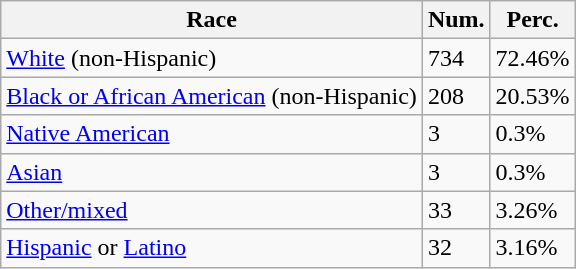<table class="wikitable">
<tr>
<th>Race</th>
<th>Num.</th>
<th>Perc.</th>
</tr>
<tr>
<td><a href='#'>White</a> (non-Hispanic)</td>
<td>734</td>
<td>72.46%</td>
</tr>
<tr>
<td><a href='#'>Black or African American</a> (non-Hispanic)</td>
<td>208</td>
<td>20.53%</td>
</tr>
<tr>
<td><a href='#'>Native American</a></td>
<td>3</td>
<td>0.3%</td>
</tr>
<tr>
<td><a href='#'>Asian</a></td>
<td>3</td>
<td>0.3%</td>
</tr>
<tr>
<td><a href='#'>Other/mixed</a></td>
<td>33</td>
<td>3.26%</td>
</tr>
<tr>
<td><a href='#'>Hispanic</a> or <a href='#'>Latino</a></td>
<td>32</td>
<td>3.16%</td>
</tr>
</table>
